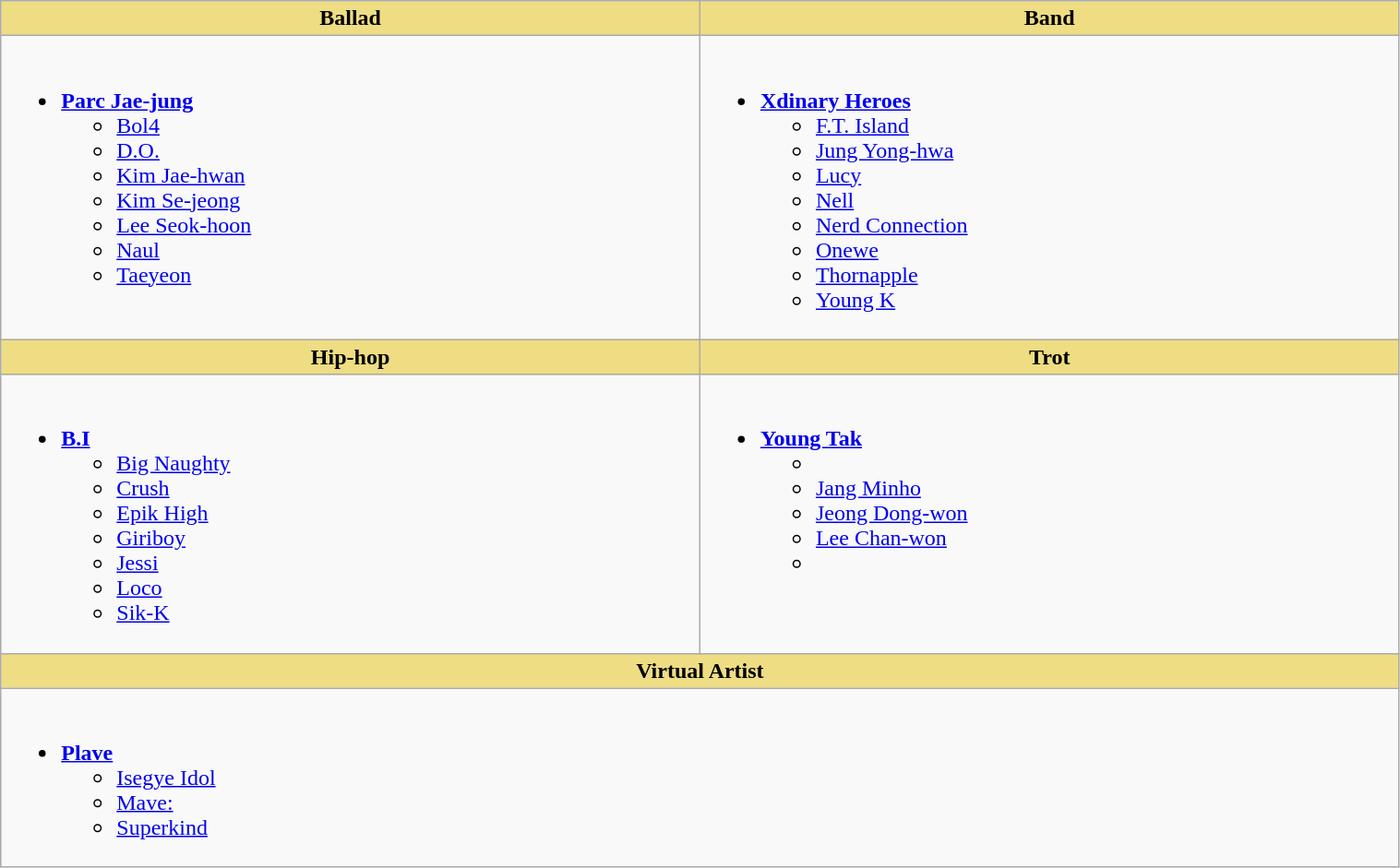<table class="wikitable" style="width:80%">
<tr>
<th scope="col" style="background:#EEDD82; width:40%">Ballad</th>
<th scope="col" style="background:#EEDD82; width:40%">Band</th>
</tr>
<tr>
<td style="vertical-align:top"><br><ul><li><strong><a href='#'>Parc Jae-jung</a></strong><ul><li><a href='#'>Bol4</a></li><li><a href='#'>D.O.</a></li><li><a href='#'>Kim Jae-hwan</a></li><li><a href='#'>Kim Se-jeong</a></li><li><a href='#'>Lee Seok-hoon</a></li><li><a href='#'>Naul</a></li><li><a href='#'>Taeyeon</a></li></ul></li></ul></td>
<td style="vertical-align:top"><br><ul><li><strong><a href='#'>Xdinary Heroes</a></strong><ul><li><a href='#'>F.T. Island</a></li><li><a href='#'>Jung Yong-hwa</a></li><li><a href='#'>Lucy</a></li><li><a href='#'>Nell</a></li><li><a href='#'>Nerd Connection</a></li><li><a href='#'>Onewe</a></li><li><a href='#'>Thornapple</a></li><li><a href='#'>Young K</a></li></ul></li></ul></td>
</tr>
<tr>
<th scope="col" style="background:#EEDD82; width:40%">Hip-hop</th>
<th scope="col" style="background:#EEDD82; width:40%">Trot</th>
</tr>
<tr>
<td style="vertical-align:top"><br><ul><li><strong><a href='#'>B.I</a></strong><ul><li><a href='#'>Big Naughty</a></li><li><a href='#'>Crush</a></li><li><a href='#'>Epik High</a></li><li><a href='#'>Giriboy</a></li><li><a href='#'>Jessi</a></li><li><a href='#'>Loco</a></li><li><a href='#'>Sik-K</a></li></ul></li></ul></td>
<td style="vertical-align:top"><br><ul><li><strong><a href='#'>Young Tak</a></strong><ul><li></li><li><a href='#'>Jang Minho</a></li><li><a href='#'>Jeong Dong-won</a></li><li><a href='#'>Lee Chan-won</a></li><li></li></ul></li></ul></td>
</tr>
<tr>
<th scope="col" colspan="2" style="background:#EEDD82; width:40%">Virtual Artist</th>
</tr>
<tr>
<td colspan="2" style="vertical-align:top"><br><ul><li><strong><a href='#'>Plave</a></strong><ul><li><a href='#'>Isegye Idol</a></li><li><a href='#'>Mave:</a></li><li><a href='#'>Superkind</a></li></ul></li></ul></td>
</tr>
</table>
